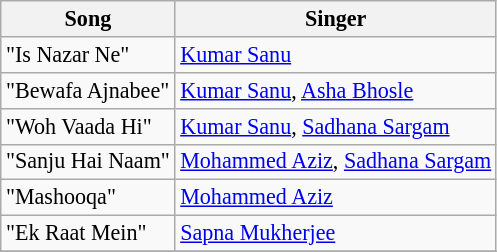<table class="wikitable" style="font-size:92%">
<tr>
<th>Song</th>
<th>Singer</th>
</tr>
<tr>
<td>"Is Nazar Ne"</td>
<td><a href='#'>Kumar Sanu</a></td>
</tr>
<tr>
<td>"Bewafa Ajnabee"</td>
<td><a href='#'>Kumar Sanu</a>, <a href='#'>Asha Bhosle</a></td>
</tr>
<tr>
<td>"Woh Vaada Hi"</td>
<td><a href='#'>Kumar Sanu</a>, <a href='#'>Sadhana Sargam</a></td>
</tr>
<tr>
<td>"Sanju Hai Naam"</td>
<td><a href='#'>Mohammed Aziz</a>, <a href='#'>Sadhana Sargam</a></td>
</tr>
<tr>
<td>"Mashooqa"</td>
<td><a href='#'>Mohammed Aziz</a></td>
</tr>
<tr>
<td>"Ek Raat Mein"</td>
<td><a href='#'>Sapna Mukherjee</a></td>
</tr>
<tr>
</tr>
</table>
